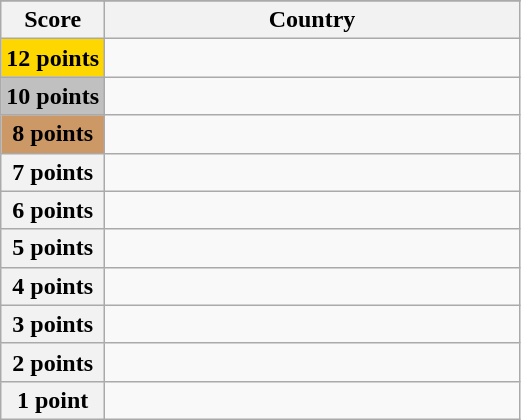<table class="wikitable">
<tr>
</tr>
<tr>
<th scope="col" width="20%">Score</th>
<th scope="col">Country</th>
</tr>
<tr>
<th scope="row" style="background:gold">12 points</th>
<td></td>
</tr>
<tr>
<th scope="row" style="background:silver">10 points</th>
<td></td>
</tr>
<tr>
<th scope="row" style="background:#CC9966">8 points</th>
<td></td>
</tr>
<tr>
<th scope="row">7 points</th>
<td></td>
</tr>
<tr>
<th scope="row">6 points</th>
<td></td>
</tr>
<tr>
<th scope="row">5 points</th>
<td></td>
</tr>
<tr>
<th scope="row">4 points</th>
<td></td>
</tr>
<tr>
<th scope="row">3 points</th>
<td></td>
</tr>
<tr>
<th scope="row">2 points</th>
<td></td>
</tr>
<tr>
<th scope="row">1 point</th>
<td></td>
</tr>
</table>
